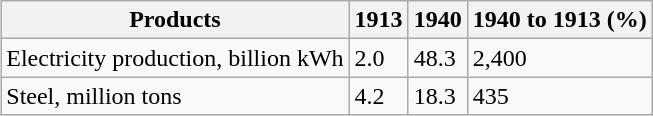<table class="wikitable sortable" align=right>
<tr>
<th>Products</th>
<th>1913</th>
<th>1940</th>
<th>1940 to 1913 (%)</th>
</tr>
<tr>
<td>Electricity production, billion kWh</td>
<td>2.0</td>
<td>48.3</td>
<td>2,400</td>
</tr>
<tr>
<td>Steel, million tons</td>
<td>4.2</td>
<td>18.3</td>
<td>435<br></td>
</tr>
</table>
